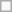<table class=wikitable>
<tr>
<td> </td>
</tr>
</table>
